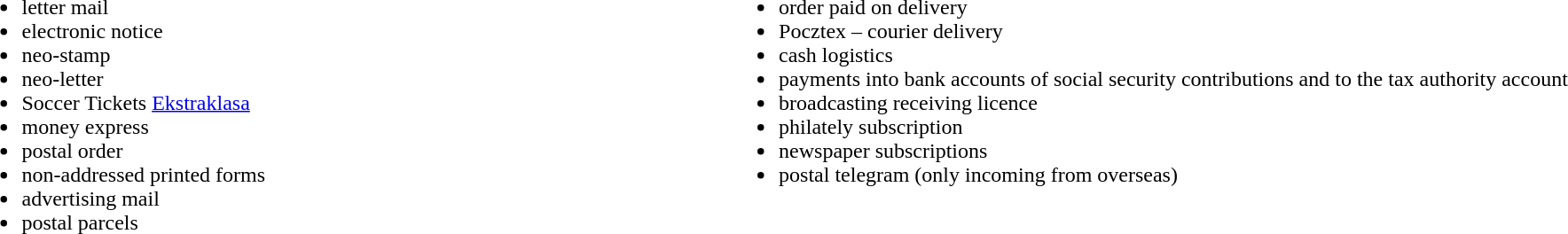<table width="98%">
<tr>
<td valign="top" width="46%"><br><ul><li>letter mail</li><li>electronic notice</li><li>neo-stamp</li><li>neo-letter</li><li>Soccer Tickets <a href='#'>Ekstraklasa</a></li><li>money express</li><li>postal order</li><li>non-addressed printed forms</li><li>advertising mail</li><li>postal parcels</li></ul></td>
<td valign="top"><br><ul><li>order paid on delivery</li><li>Pocztex – courier delivery</li><li>cash logistics</li><li>payments into bank accounts of social security contributions and to the tax authority account</li><li>broadcasting receiving licence</li><li>philately subscription</li><li>newspaper subscriptions</li><li>postal telegram (only incoming from overseas)</li></ul></td>
</tr>
</table>
